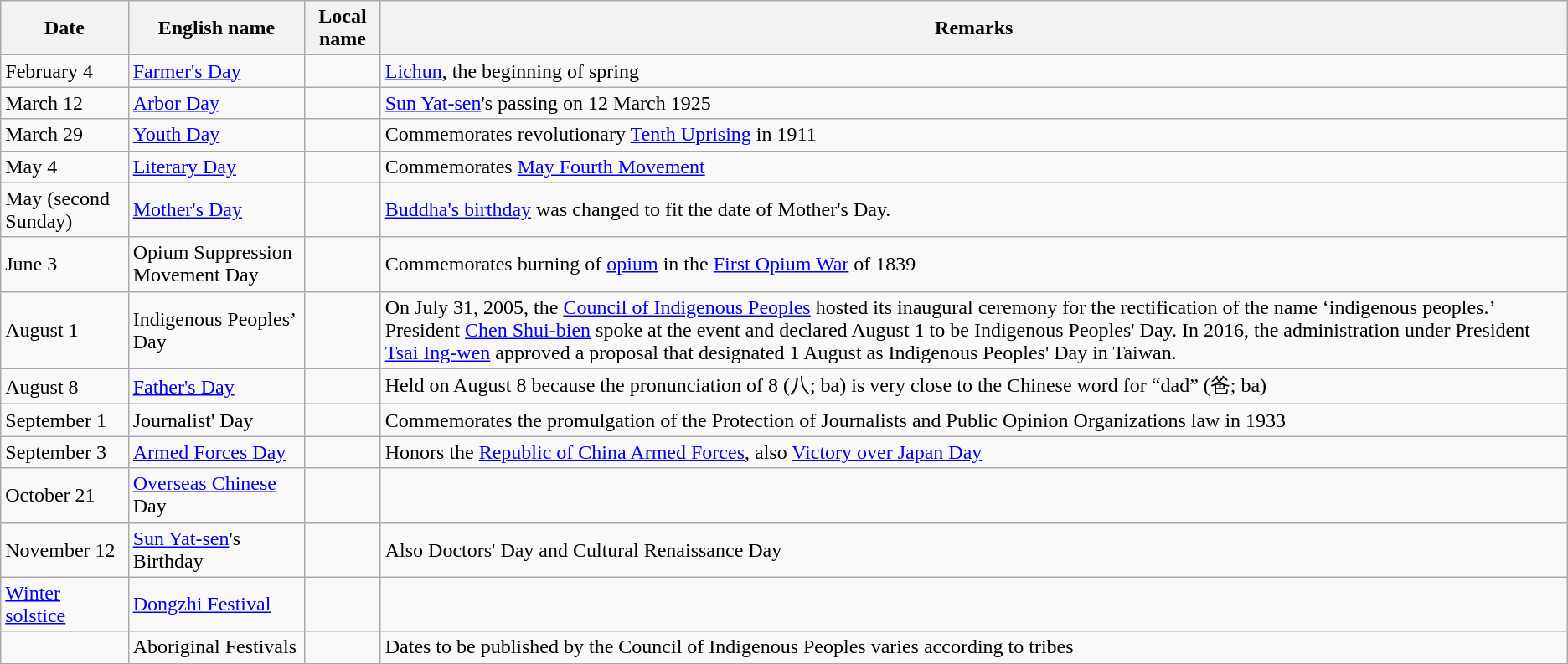<table class="wikitable">
<tr>
<th>Date</th>
<th>English name</th>
<th>Local name</th>
<th>Remarks</th>
</tr>
<tr>
<td>February 4</td>
<td><a href='#'>Farmer's Day</a></td>
<td></td>
<td><a href='#'>Lichun</a>, the beginning of spring</td>
</tr>
<tr>
<td>March 12</td>
<td><a href='#'>Arbor Day</a></td>
<td></td>
<td><a href='#'>Sun Yat-sen</a>'s  passing on 12 March 1925</td>
</tr>
<tr>
<td>March 29</td>
<td><a href='#'>Youth Day</a></td>
<td></td>
<td>Commemorates revolutionary <a href='#'>Tenth Uprising</a> in 1911</td>
</tr>
<tr>
<td>May 4</td>
<td><a href='#'>Literary Day</a></td>
<td></td>
<td>Commemorates <a href='#'>May Fourth Movement</a></td>
</tr>
<tr>
<td>May (second Sunday)</td>
<td><a href='#'>Mother's Day</a></td>
<td></td>
<td><a href='#'>Buddha's birthday</a> was changed to fit the date of Mother's Day.</td>
</tr>
<tr>
<td>June 3</td>
<td>Opium Suppression Movement Day</td>
<td></td>
<td>Commemorates burning of <a href='#'>opium</a> in the <a href='#'>First Opium War</a> of 1839</td>
</tr>
<tr>
<td>August 1</td>
<td>Indigenous Peoples’ Day</td>
<td></td>
<td>On July 31, 2005, the <a href='#'>Council of Indigenous Peoples</a> hosted its inaugural ceremony for the rectification of the name ‘indigenous peoples.’ President <a href='#'>Chen Shui-bien</a> spoke at the event and declared August 1 to be Indigenous Peoples' Day. In 2016, the administration under President <a href='#'>Tsai Ing-wen</a> approved a proposal that designated 1 August as Indigenous Peoples' Day in Taiwan.</td>
</tr>
<tr>
<td>August 8</td>
<td><a href='#'>Father's Day</a></td>
<td></td>
<td>Held on August 8 because the pronunciation of 8 (八; ba) is very close to the Chinese word for “dad” (爸; ba)</td>
</tr>
<tr>
<td>September 1</td>
<td>Journalist' Day</td>
<td></td>
<td>Commemorates the promulgation of the Protection of Journalists and Public Opinion Organizations law in 1933</td>
</tr>
<tr>
<td>September 3</td>
<td><a href='#'>Armed Forces Day</a></td>
<td></td>
<td>Honors the <a href='#'>Republic of China Armed Forces</a>, also <a href='#'>Victory over Japan Day</a></td>
</tr>
<tr>
<td>October 21</td>
<td><a href='#'>Overseas Chinese</a> Day</td>
<td></td>
<td></td>
</tr>
<tr>
<td>November 12</td>
<td><a href='#'>Sun Yat-sen</a>'s Birthday</td>
<td></td>
<td>Also Doctors' Day and Cultural Renaissance Day</td>
</tr>
<tr>
<td><a href='#'>Winter solstice</a></td>
<td><a href='#'>Dongzhi Festival</a></td>
<td></td>
<td></td>
</tr>
<tr>
<td></td>
<td>Aboriginal Festivals</td>
<td></td>
<td>Dates to be published by the Council of Indigenous Peoples varies according to tribes</td>
</tr>
</table>
